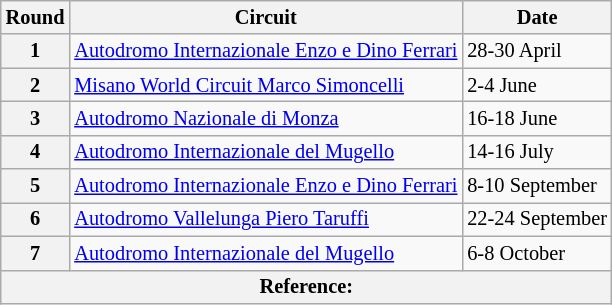<table class="wikitable" style="font-size: 85%;">
<tr>
<th>Round</th>
<th>Circuit</th>
<th>Date</th>
</tr>
<tr>
<th>1</th>
<td><a href='#'>Autodromo Internazionale Enzo e Dino Ferrari</a></td>
<td>28-30 April</td>
</tr>
<tr>
<th>2</th>
<td><a href='#'>Misano World Circuit Marco Simoncelli</a></td>
<td>2-4 June</td>
</tr>
<tr>
<th>3</th>
<td><a href='#'>Autodromo Nazionale di Monza</a></td>
<td>16-18 June</td>
</tr>
<tr>
<th>4</th>
<td><a href='#'>Autodromo Internazionale del Mugello</a></td>
<td>14-16 July</td>
</tr>
<tr>
<th>5</th>
<td><a href='#'>Autodromo Internazionale Enzo e Dino Ferrari</a></td>
<td>8-10 September</td>
</tr>
<tr>
<th>6</th>
<td><a href='#'>Autodromo Vallelunga Piero Taruffi</a></td>
<td>22-24 September</td>
</tr>
<tr>
<th>7</th>
<td><a href='#'>Autodromo Internazionale del Mugello</a></td>
<td>6-8 October</td>
</tr>
<tr>
<th colspan=3>Reference: </th>
</tr>
</table>
